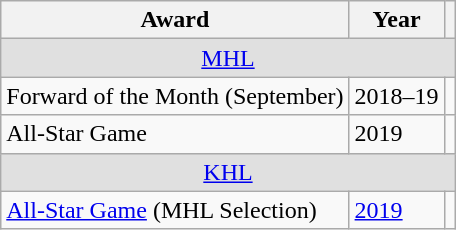<table class="wikitable">
<tr>
<th>Award</th>
<th>Year</th>
<th></th>
</tr>
<tr ALIGN="center" bgcolor="#e0e0e0">
<td colspan="3"><a href='#'>MHL</a></td>
</tr>
<tr>
<td>Forward of the Month (September)</td>
<td>2018–19</td>
<td></td>
</tr>
<tr>
<td>All-Star Game</td>
<td>2019</td>
<td></td>
</tr>
<tr ALIGN="center" bgcolor="#e0e0e0">
<td colspan="3"><a href='#'>KHL</a></td>
</tr>
<tr>
<td><a href='#'>All-Star Game</a> (MHL Selection)</td>
<td><a href='#'>2019</a></td>
<td></td>
</tr>
</table>
